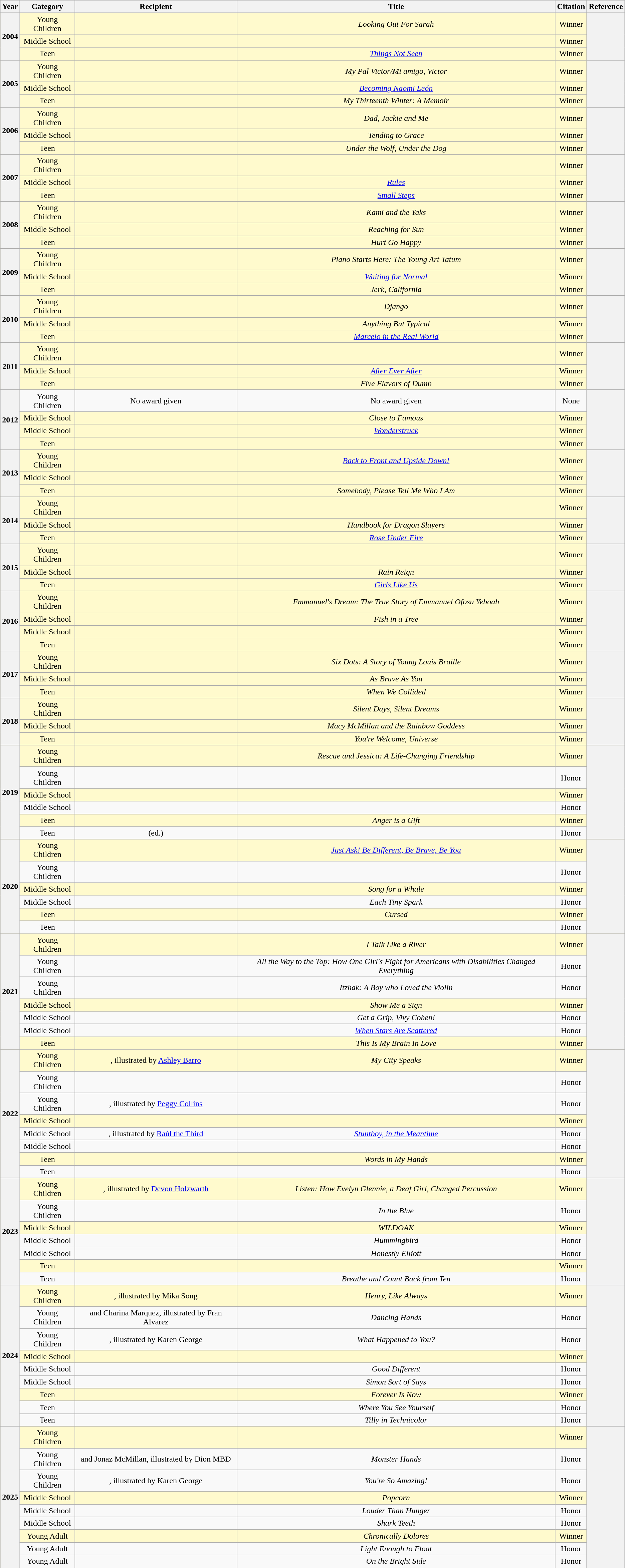<table class="sortable wikitable" style="text-align: center">
<tr>
<th>Year</th>
<th>Category</th>
<th>Recipient</th>
<th>Title</th>
<th>Citation</th>
<th class=unsortable>Reference</th>
</tr>
<tr style="background:LemonChiffon; color:black">
<th rowspan="3"   scope="row" !>2004</th>
<td>Young Children</td>
<td></td>
<td><em>Looking Out For Sarah</em></td>
<td>Winner</td>
<th rowspan="3"   scope="row" !></th>
</tr>
<tr style="background:LemonChiffon; color:black">
<td>Middle School</td>
<td></td>
<td></td>
<td>Winner</td>
</tr>
<tr style="background:LemonChiffon; color:black">
<td>Teen</td>
<td></td>
<td><em><a href='#'>Things Not Seen</a></em></td>
<td>Winner</td>
</tr>
<tr style="background:LemonChiffon; color:black">
<th rowspan="3"   scope="row" !>2005</th>
<td>Young Children</td>
<td></td>
<td><em>My Pal Victor/Mi amigo, Victor</em></td>
<td>Winner</td>
<th rowspan="3"   scope="row" !></th>
</tr>
<tr style="background:LemonChiffon; color:black">
<td>Middle School</td>
<td></td>
<td><em><a href='#'>Becoming Naomi León</a></em></td>
<td>Winner</td>
</tr>
<tr style="background:LemonChiffon; color:black">
<td>Teen</td>
<td></td>
<td><em>My Thirteenth Winter: A Memoir</em></td>
<td>Winner</td>
</tr>
<tr style="background:LemonChiffon; color:black">
<th rowspan="3"   scope="row" !>2006</th>
<td>Young Children</td>
<td></td>
<td><em>Dad, Jackie and Me</em></td>
<td>Winner</td>
<th rowspan="3"  scope="row" !></th>
</tr>
<tr style="background:LemonChiffon; color:black">
<td>Middle School</td>
<td></td>
<td><em>Tending to Grace</em></td>
<td>Winner</td>
</tr>
<tr style="background:LemonChiffon; color:black">
<td>Teen</td>
<td></td>
<td><em>Under the Wolf, Under the Dog</em></td>
<td>Winner</td>
</tr>
<tr style="background:LemonChiffon; color:black">
<th rowspan="3"   scope="row" !>2007</th>
<td>Young Children</td>
<td></td>
<td></td>
<td>Winner</td>
<th rowspan="3"   scope="row" !></th>
</tr>
<tr style="background:LemonChiffon; color:black">
<td>Middle School</td>
<td></td>
<td><em><a href='#'>Rules</a></em></td>
<td>Winner</td>
</tr>
<tr style="background:LemonChiffon; color:black">
<td>Teen</td>
<td></td>
<td><em><a href='#'>Small Steps</a></em></td>
<td>Winner</td>
</tr>
<tr style="background:LemonChiffon; color:black">
<th rowspan="3"   scope="row" !>2008</th>
<td>Young Children</td>
<td></td>
<td><em>Kami and the Yaks</em></td>
<td>Winner</td>
<th rowspan="3"   scope="row" !></th>
</tr>
<tr style="background:LemonChiffon; color:black">
<td>Middle School</td>
<td></td>
<td><em>Reaching for Sun</em></td>
<td>Winner</td>
</tr>
<tr style="background:LemonChiffon; color:black">
<td>Teen</td>
<td></td>
<td><em>Hurt Go Happy</em></td>
<td>Winner</td>
</tr>
<tr style="background:LemonChiffon; color:black">
<th rowspan="3"   scope="row" !>2009</th>
<td>Young Children</td>
<td></td>
<td><em>Piano Starts Here: The Young Art Tatum</em></td>
<td>Winner</td>
<th rowspan="3"   scope="row" !></th>
</tr>
<tr style="background:LemonChiffon; color:black">
<td>Middle School</td>
<td></td>
<td><em><a href='#'>Waiting for Normal</a></em></td>
<td>Winner</td>
</tr>
<tr style="background:LemonChiffon; color:black">
<td>Teen</td>
<td></td>
<td><em>Jerk, California</em></td>
<td>Winner</td>
</tr>
<tr style="background:LemonChiffon; color:black">
<th rowspan="3"   scope="row" !>2010</th>
<td>Young Children</td>
<td></td>
<td><em>Django</em></td>
<td>Winner</td>
<th rowspan="3"   scope="row" !></th>
</tr>
<tr style="background:LemonChiffon; color:black">
<td>Middle School</td>
<td></td>
<td><em>Anything But Typical</em></td>
<td>Winner</td>
</tr>
<tr style="background:LemonChiffon; color:black">
<td>Teen</td>
<td></td>
<td><em><a href='#'>Marcelo in the Real World</a></em></td>
<td>Winner</td>
</tr>
<tr style="background:LemonChiffon; color:black">
<th rowspan="3"   scope="row" !>2011</th>
<td>Young Children</td>
<td></td>
<td></td>
<td>Winner</td>
<th rowspan="3"   scope="row" !></th>
</tr>
<tr style="background:LemonChiffon; color:black">
<td>Middle School</td>
<td></td>
<td><em><a href='#'>After Ever After</a></em></td>
<td>Winner</td>
</tr>
<tr style="background:LemonChiffon; color:black">
<td>Teen</td>
<td></td>
<td><em>Five Flavors of Dumb</em></td>
<td>Winner</td>
</tr>
<tr>
<th rowspan="4"   scope="row" !>2012</th>
<td>Young Children</td>
<td>No award given</td>
<td>No award given</td>
<td>None</td>
<th rowspan="4"   scope="row" !></th>
</tr>
<tr style="background:LemonChiffon; color:black">
<td>Middle School</td>
<td></td>
<td><em>Close to Famous</em></td>
<td>Winner</td>
</tr>
<tr style="background:LemonChiffon; color:black">
<td>Middle School</td>
<td></td>
<td><em><a href='#'>Wonderstruck</a></em></td>
<td>Winner</td>
</tr>
<tr style="background:LemonChiffon; color:black">
<td>Teen</td>
<td></td>
<td></td>
<td>Winner</td>
</tr>
<tr style="background:LemonChiffon; color:black">
<th rowspan="3"   scope="row" !>2013</th>
<td>Young Children</td>
<td></td>
<td><em><a href='#'>Back to Front and Upside Down!</a></em></td>
<td>Winner</td>
<th rowspan="3"   scope="row" !></th>
</tr>
<tr style="background:LemonChiffon; color:black">
<td>Middle School</td>
<td></td>
<td></td>
<td>Winner</td>
</tr>
<tr style="background:LemonChiffon; color:black">
<td>Teen</td>
<td></td>
<td><em>Somebody, Please Tell Me Who I Am</em></td>
<td>Winner</td>
</tr>
<tr style="background:LemonChiffon; color:black">
<th rowspan="3"   scope="row" !>2014</th>
<td>Young Children</td>
<td></td>
<td></td>
<td>Winner</td>
<th rowspan="3"   scope="row" !></th>
</tr>
<tr style="background:LemonChiffon; color:black">
<td>Middle School</td>
<td></td>
<td><em>Handbook for Dragon Slayers</em></td>
<td>Winner</td>
</tr>
<tr style="background:LemonChiffon; color:black">
<td>Teen</td>
<td></td>
<td><em><a href='#'>Rose Under Fire</a></em></td>
<td>Winner</td>
</tr>
<tr style="background:LemonChiffon; color:black">
<th rowspan="3"   scope="row" !>2015</th>
<td>Young Children</td>
<td></td>
<td></td>
<td>Winner</td>
<th rowspan="3"   scope="row" !></th>
</tr>
<tr style="background:LemonChiffon; color:black">
<td>Middle School</td>
<td></td>
<td><em>Rain Reign</em></td>
<td>Winner</td>
</tr>
<tr style="background:LemonChiffon; color:black">
<td>Teen</td>
<td></td>
<td><em><a href='#'>Girls Like Us</a></em></td>
<td>Winner</td>
</tr>
<tr style="background:LemonChiffon; color:black">
<th rowspan="4"   scope="row" !>2016</th>
<td>Young Children</td>
<td></td>
<td><em>Emmanuel's Dream: The True Story of Emmanuel Ofosu Yeboah</em></td>
<td>Winner</td>
<th rowspan="4"   scope="row" !></th>
</tr>
<tr style="background:LemonChiffon; color:black">
<td>Middle School</td>
<td></td>
<td><em>Fish in a Tree</em></td>
<td>Winner</td>
</tr>
<tr style="background:LemonChiffon; color:black">
<td>Middle School</td>
<td></td>
<td></td>
<td>Winner</td>
</tr>
<tr style="background:LemonChiffon; color:black">
<td>Teen</td>
<td></td>
<td></td>
<td>Winner</td>
</tr>
<tr style="background:LemonChiffon; color:black">
<th rowspan="3"   scope="row" !>2017</th>
<td>Young Children</td>
<td></td>
<td><em>Six Dots: A Story of Young Louis Braille</em></td>
<td>Winner</td>
<th rowspan="3"   scope="row" !></th>
</tr>
<tr style="background:LemonChiffon; color:black">
<td>Middle School</td>
<td></td>
<td><em>As Brave As You</em></td>
<td>Winner</td>
</tr>
<tr style="background:LemonChiffon; color:black">
<td>Teen</td>
<td></td>
<td><em>When We Collided</em></td>
<td>Winner</td>
</tr>
<tr style="background:LemonChiffon; color:black">
<th rowspan="3"   scope="row" !>2018</th>
<td>Young Children</td>
<td></td>
<td><em>Silent Days, Silent Dreams</em></td>
<td>Winner</td>
<th rowspan="3"   scope="row" !></th>
</tr>
<tr style="background:LemonChiffon; color:black">
<td>Middle School</td>
<td></td>
<td><em>Macy McMillan and the Rainbow Goddess</em></td>
<td>Winner</td>
</tr>
<tr style="background:LemonChiffon; color:black">
<td>Teen</td>
<td></td>
<td><em>You're Welcome, Universe</em></td>
<td>Winner</td>
</tr>
<tr style="background:LemonChiffon; color:black">
<th rowspan="6" scope="row" !>2019</th>
<td>Young Children</td>
<td></td>
<td><em>Rescue and Jessica: A Life-Changing Friendship</em></td>
<td>Winner</td>
<th rowspan="6"   scope="row" !></th>
</tr>
<tr>
<td>Young Children</td>
<td></td>
<td></td>
<td>Honor</td>
</tr>
<tr style="background:LemonChiffon; color:black">
<td>Middle School</td>
<td></td>
<td></td>
<td>Winner</td>
</tr>
<tr>
<td>Middle School</td>
<td></td>
<td></td>
<td>Honor</td>
</tr>
<tr style="background:LemonChiffon; color:black">
<td>Teen</td>
<td></td>
<td><em>Anger is a Gift</em></td>
<td>Winner</td>
</tr>
<tr>
<td>Teen</td>
<td> (ed.)</td>
<td></td>
<td>Honor</td>
</tr>
<tr style="background:LemonChiffon; color:black">
<th rowspan="6"  scope="row" !>2020</th>
<td>Young Children</td>
<td></td>
<td><a href='#'><em>Just Ask! Be Different, Be Brave, Be You</em></a></td>
<td>Winner</td>
<th rowspan="6"   scope="row" !></th>
</tr>
<tr>
<td>Young Children</td>
<td></td>
<td></td>
<td>Honor</td>
</tr>
<tr style="background:LemonChiffon; color:black">
<td>Middle School</td>
<td></td>
<td><em>Song for a Whale</em></td>
<td>Winner</td>
</tr>
<tr>
<td>Middle School</td>
<td></td>
<td><em>Each Tiny Spark</em></td>
<td>Honor</td>
</tr>
<tr style="background:LemonChiffon; color:black">
<td>Teen</td>
<td></td>
<td><em>Cursed</em></td>
<td>Winner</td>
</tr>
<tr>
<td>Teen</td>
<td></td>
<td></td>
<td>Honor</td>
</tr>
<tr style="background:LemonChiffon; color:black">
<th rowspan="7" scope="row" !>2021</th>
<td>Young Children</td>
<td></td>
<td><em>I Talk Like a River</em></td>
<td>Winner</td>
<th rowspan="7" scope="row" !></th>
</tr>
<tr>
<td>Young Children</td>
<td></td>
<td><em>All the Way to the Top: How One Girl's Fight for Americans with Disabilities Changed Everything</em></td>
<td>Honor</td>
</tr>
<tr>
<td>Young Children</td>
<td></td>
<td><em>Itzhak: A Boy who Loved the Violin</em></td>
<td>Honor</td>
</tr>
<tr style="background:LemonChiffon; color:black">
<td>Middle School</td>
<td></td>
<td><em>Show Me a Sign</em></td>
<td>Winner</td>
</tr>
<tr>
<td>Middle School</td>
<td></td>
<td><em>Get a Grip, Vivy Cohen!</em></td>
<td>Honor</td>
</tr>
<tr>
<td>Middle School</td>
<td></td>
<td><em><a href='#'>When Stars Are Scattered</a></em></td>
<td>Honor</td>
</tr>
<tr style="background:LemonChiffon; color:black">
<td>Teen</td>
<td></td>
<td><em>This Is My Brain In Love</em></td>
<td>Winner</td>
</tr>
<tr style="background:LemonChiffon; color:black">
<th rowspan="8" scope="row" !>2022</th>
<td>Young Children</td>
<td>, illustrated by <a href='#'>Ashley Barro</a></td>
<td><em>My City Speaks</em></td>
<td>Winner</td>
<th rowspan="8" scope="row" !></th>
</tr>
<tr>
<td>Young Children</td>
<td></td>
<td></td>
<td>Honor</td>
</tr>
<tr>
<td>Young Children</td>
<td>, illustrated by <a href='#'>Peggy Collins</a></td>
<td></td>
<td>Honor</td>
</tr>
<tr style="background:LemonChiffon; color:black">
<td>Middle School</td>
<td></td>
<td></td>
<td>Winner</td>
</tr>
<tr>
<td>Middle School</td>
<td>, illustrated by <a href='#'>Raúl the Third</a></td>
<td><em><a href='#'>Stuntboy, in the Meantime</a></em></td>
<td>Honor</td>
</tr>
<tr>
<td>Middle School</td>
<td></td>
<td></td>
<td>Honor</td>
</tr>
<tr style="background:LemonChiffon; color:black">
<td>Teen</td>
<td></td>
<td><em>Words in My Hands</em></td>
<td>Winner</td>
</tr>
<tr>
<td>Teen</td>
<td></td>
<td></td>
<td>Honor</td>
</tr>
<tr style="background:LemonChiffon; color:black">
<th rowspan="7">2023</th>
<td>Young Children</td>
<td>, illustrated by <a href='#'>Devon Holzwarth</a></td>
<td><em>Listen: How Evelyn Glennie, a Deaf Girl, Changed Percussion</em></td>
<td>Winner</td>
<th rowspan="7" scope="row" !></th>
</tr>
<tr>
<td>Young Children</td>
<td></td>
<td><em>In the Blue</em></td>
<td>Honor</td>
</tr>
<tr style="background:LemonChiffon; color:black">
<td>Middle School</td>
<td></td>
<td><em>WILDOAK</em></td>
<td>Winner</td>
</tr>
<tr>
<td>Middle School</td>
<td></td>
<td><em>Hummingbird</em></td>
<td>Honor</td>
</tr>
<tr>
<td>Middle School</td>
<td></td>
<td><em>Honestly Elliott</em></td>
<td>Honor</td>
</tr>
<tr style="background:LemonChiffon; color:black">
<td>Teen</td>
<td></td>
<td></td>
<td>Winner</td>
</tr>
<tr>
<td>Teen</td>
<td></td>
<td><em>Breathe and Count Back from Ten</em></td>
<td>Honor</td>
</tr>
<tr style="background:LemonChiffon; color:black">
<th rowspan="9">2024</th>
<td>Young Children</td>
<td>, illustrated by Mika Song</td>
<td><em>Henry, Like Always</em></td>
<td> Winner</td>
<th rowspan="9" scope="row"></th>
</tr>
<tr>
<td>Young Children</td>
<td> and Charina Marquez, illustrated by Fran Alvarez</td>
<td><em>Dancing Hands</em></td>
<td> Honor</td>
</tr>
<tr>
<td>Young Children</td>
<td>, illustrated by Karen George</td>
<td><em>What Happened to You?</em></td>
<td> Honor</td>
</tr>
<tr style="background:LemonChiffon; color:black">
<td>Middle School</td>
<td></td>
<td></td>
<td>Winner</td>
</tr>
<tr>
<td>Middle School</td>
<td></td>
<td><em>Good Different</em></td>
<td>Honor</td>
</tr>
<tr>
<td>Middle School</td>
<td></td>
<td><em>Simon Sort of Says</em></td>
<td>Honor</td>
</tr>
<tr style="background:LemonChiffon; color:black">
<td>Teen</td>
<td></td>
<td><em>Forever Is Now</em></td>
<td>Winner</td>
</tr>
<tr>
<td>Teen</td>
<td></td>
<td><em>Where You See Yourself</em></td>
<td>Honor</td>
</tr>
<tr>
<td>Teen</td>
<td></td>
<td><em>Tilly in Technicolor</em></td>
<td>Honor</td>
</tr>
<tr style="background:LemonChiffon; color:black">
<th rowspan="9">2025</th>
<td>Young Children</td>
<td></td>
<td></td>
<td>Winner</td>
<th rowspan="9"></th>
</tr>
<tr>
<td>Young Children</td>
<td> and Jonaz McMillan, illustrated by Dion MBD</td>
<td><em>Monster Hands</em></td>
<td>Honor</td>
</tr>
<tr>
<td>Young Children</td>
<td>, illustrated by Karen George</td>
<td><em>You're So Amazing!</em></td>
<td>Honor</td>
</tr>
<tr style="background:LemonChiffon; color:black">
<td>Middle School</td>
<td></td>
<td><em>Popcorn</em></td>
<td>Winner</td>
</tr>
<tr>
<td>Middle School</td>
<td></td>
<td><em>Louder Than Hunger</em></td>
<td>Honor</td>
</tr>
<tr>
<td>Middle School</td>
<td></td>
<td><em>Shark Teeth</em></td>
<td>Honor</td>
</tr>
<tr style="background:LemonChiffon; color:black">
<td>Young Adult</td>
<td></td>
<td><em>Chronically Dolores</em></td>
<td>Winner</td>
</tr>
<tr>
<td>Young Adult</td>
<td></td>
<td><em>Light Enough to Float</em></td>
<td>Honor</td>
</tr>
<tr>
<td>Young Adult</td>
<td></td>
<td><em>On the Bright Side</em></td>
<td>Honor</td>
</tr>
</table>
